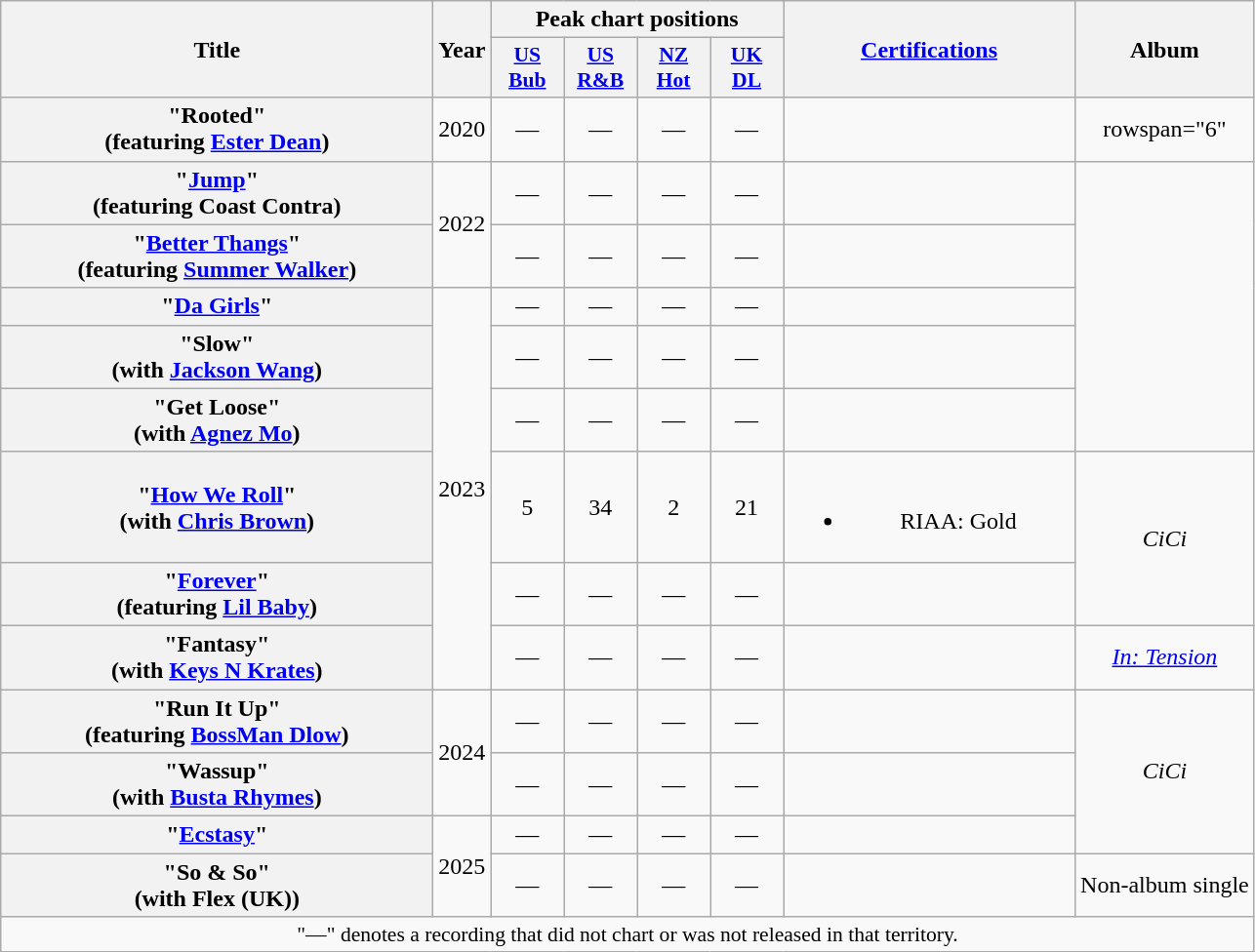<table class="wikitable plainrowheaders" style="text-align:center;">
<tr>
<th scope="col" rowspan="2" style="width:18em;">Title</th>
<th scope="col" rowspan="2">Year</th>
<th scope="col" colspan="4">Peak chart positions</th>
<th scope="col" rowspan="2" style="width:12em;"><a href='#'>Certifications</a></th>
<th scope="col" rowspan="2">Album</th>
</tr>
<tr>
<th scope="col" style="width:3em;font-size:90%;"><a href='#'>US Bub</a><br></th>
<th scope="col" style="width:3em;font-size:90%;"><a href='#'>US R&B</a><br></th>
<th scope="col" style="width:3em;font-size:90%;"><a href='#'>NZ Hot</a><br></th>
<th scope="col" style="width:3em;font-size:90%;"><a href='#'>UK DL</a><br></th>
</tr>
<tr>
<th scope="row">"Rooted"<br><span>(featuring <a href='#'>Ester Dean</a>)</span></th>
<td>2020</td>
<td>—</td>
<td>—</td>
<td>—</td>
<td>—</td>
<td></td>
<td>rowspan="6" </td>
</tr>
<tr>
<th scope="row">"<a href='#'>Jump</a>"<br><span>(featuring Coast Contra)</span></th>
<td rowspan="2">2022</td>
<td>—</td>
<td>—</td>
<td>—</td>
<td>—</td>
<td></td>
</tr>
<tr>
<th scope="row">"<a href='#'>Better Thangs</a>"<br><span>(featuring <a href='#'>Summer Walker</a>)</span></th>
<td>—</td>
<td>—</td>
<td>—</td>
<td>—</td>
<td></td>
</tr>
<tr>
<th scope="row">"<a href='#'>Da Girls</a>"</th>
<td rowspan="6">2023</td>
<td>—</td>
<td>—</td>
<td>—</td>
<td>—</td>
<td></td>
</tr>
<tr>
<th scope="row">"Slow"<br><span>(with <a href='#'>Jackson Wang</a>)</span></th>
<td>—</td>
<td>—</td>
<td>—</td>
<td>—</td>
<td></td>
</tr>
<tr>
<th scope="row">"Get Loose"<br><span>(with <a href='#'>Agnez Mo</a>)</span></th>
<td>—</td>
<td>—</td>
<td>—</td>
<td>—</td>
<td></td>
</tr>
<tr>
<th scope="row">"<a href='#'>How We Roll</a>"<br><span>(with <a href='#'>Chris Brown</a>)</span></th>
<td>5</td>
<td>34</td>
<td>2</td>
<td>21</td>
<td><br><ul><li>RIAA: Gold</li></ul></td>
<td rowspan="2"><em>CiCi</em></td>
</tr>
<tr>
<th scope="row">"<a href='#'>Forever</a>"<br><span>(featuring <a href='#'>Lil Baby</a>)</span></th>
<td>—</td>
<td>—</td>
<td>—</td>
<td>—</td>
<td></td>
</tr>
<tr>
<th scope="row">"Fantasy"<br><span>(with <a href='#'>Keys N Krates</a>)</span></th>
<td>—</td>
<td>—</td>
<td>—</td>
<td>—</td>
<td></td>
<td><em><a href='#'>In: Tension</a></em></td>
</tr>
<tr>
<th scope="row">"Run It Up"<br><span>(featuring <a href='#'>BossMan Dlow</a>)</span></th>
<td rowspan="2">2024</td>
<td>—</td>
<td>—</td>
<td>—</td>
<td>—</td>
<td></td>
<td rowspan="3"><em>CiCi</em></td>
</tr>
<tr>
<th scope="row">"Wassup" <br><span>(with <a href='#'>Busta Rhymes</a>)</span></th>
<td>—</td>
<td>—</td>
<td>—</td>
<td>—</td>
<td></td>
</tr>
<tr>
<th scope="row">"<a href='#'>Ecstasy</a>"</th>
<td rowspan="2">2025</td>
<td>—</td>
<td>—</td>
<td>—</td>
<td>—</td>
<td></td>
</tr>
<tr>
<th scope="row">"So & So"<br><span>(with Flex (UK))</span></th>
<td>—</td>
<td>—</td>
<td>—</td>
<td>—</td>
<td></td>
<td>Non-album single</td>
</tr>
<tr>
<td colspan="14" style="font-size:90%">"—" denotes a recording that did not chart or was not released in that territory.</td>
</tr>
</table>
